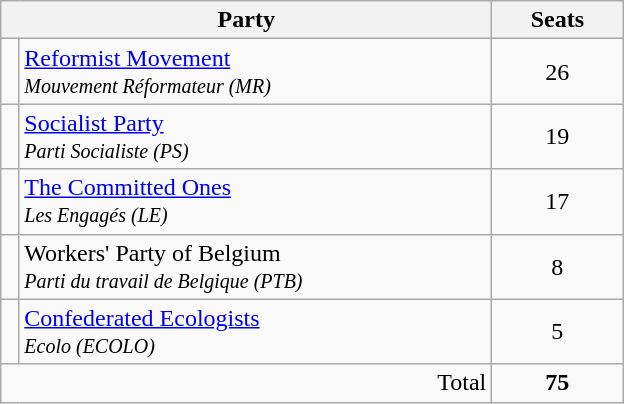<table class=wikitable>
<tr>
<th style="width: 20em" colspan= 2>Party</th>
<th style="width: 5em">Seats</th>
</tr>
<tr>
<td></td>
<td><a href='#'>Reformist Movement</a><br><small><em>Mouvement Réformateur (MR)</em></small></td>
<td align="center">26</td>
</tr>
<tr>
<td></td>
<td><a href='#'>Socialist Party</a><br><small><em>Parti Socialiste (PS)</em></small></td>
<td align="center">19</td>
</tr>
<tr>
<td></td>
<td><a href='#'>The Committed Ones</a><br><small><em>Les Engagés (LE)</em></small></td>
<td align="center">17</td>
</tr>
<tr>
<td></td>
<td>Workers' Party of Belgium<br><small><em>Parti du travail de Belgique (PTB)</em></small></td>
<td align="center">8</td>
</tr>
<tr>
<td></td>
<td><a href='#'>Confederated Ecologists</a><br><small><em>Ecolo (ECOLO)</em></small></td>
<td align="center">5</td>
</tr>
<tr>
<td colspan="2" align="right">Total</td>
<td align="center"><strong>75</strong></td>
</tr>
</table>
